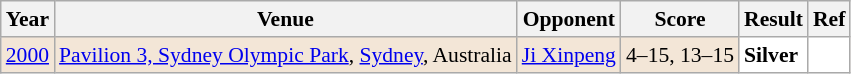<table class="sortable wikitable" style="font-size: 90%;">
<tr>
<th>Year</th>
<th>Venue</th>
<th>Opponent</th>
<th>Score</th>
<th>Result</th>
<th>Ref</th>
</tr>
<tr style="background:#F3E6D7">
<td align="center"><a href='#'>2000</a></td>
<td align="left"><a href='#'>Pavilion 3, Sydney Olympic Park</a>, <a href='#'>Sydney</a>, Australia</td>
<td align="left"> <a href='#'>Ji Xinpeng</a></td>
<td align="left">4–15, 13–15</td>
<td style="text-align:left; background:white"> <strong>Silver</strong></td>
<td style="text-align:center; background:white"></td>
</tr>
</table>
